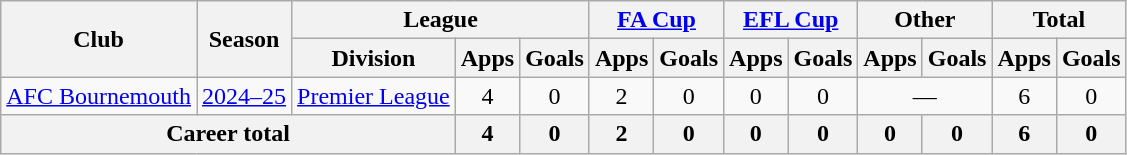<table class=wikitable style=text-align:center>
<tr>
<th rowspan=2>Club</th>
<th rowspan=2>Season</th>
<th colspan=3>League</th>
<th colspan=2><a href='#'>FA Cup</a></th>
<th colspan=2><a href='#'>EFL Cup</a></th>
<th colspan=2>Other</th>
<th colspan=2>Total</th>
</tr>
<tr>
<th>Division</th>
<th>Apps</th>
<th>Goals</th>
<th>Apps</th>
<th>Goals</th>
<th>Apps</th>
<th>Goals</th>
<th>Apps</th>
<th>Goals</th>
<th>Apps</th>
<th>Goals</th>
</tr>
<tr>
<td><a href='#'>AFC Bournemouth</a></td>
<td><a href='#'>2024–25</a></td>
<td><a href='#'>Premier League</a></td>
<td>4</td>
<td>0</td>
<td>2</td>
<td>0</td>
<td>0</td>
<td>0</td>
<td colspan="2">—</td>
<td>6</td>
<td>0</td>
</tr>
<tr>
<th colspan="3">Career total</th>
<th>4</th>
<th>0</th>
<th>2</th>
<th>0</th>
<th>0</th>
<th>0</th>
<th>0</th>
<th>0</th>
<th>6</th>
<th>0</th>
</tr>
</table>
